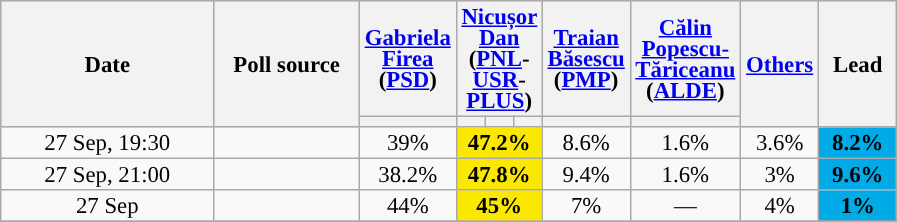<table class="wikitable sortable" style="text-align:center;font-size:95%;line-height:14px;">
<tr style="background:lightgrey;">
<th rowspan="2" style="width:135px;">Date</th>
<th style="width:90px;" rowspan = "2">Poll source</th>
<th style="width:45px;" class="unsortable"><a href='#'>Gabriela Firea</a> (<a href='#'>PSD</a>)</th>
<th style="width:45px;" colspan="3" class="unsortable"><a href='#'>Nicușor Dan</a> (<a href='#'>PNL</a>-<a href='#'>USR</a>-<a href='#'>PLUS</a>)</th>
<th style="width:45px;" class="unsortable"><a href='#'>Traian Băsescu</a> (<a href='#'>PMP</a>)</th>
<th style="width:45px;" class="unsortable"><a href='#'>Călin Popescu-Tăriceanu</a> (<a href='#'>ALDE</a>)</th>
<th style="width:45px;" rowspan="2" class="unsortable"><a href='#'>Others</a></th>
<th style="width:45px;" rowspan="2" class="unsortable">Lead</th>
</tr>
<tr>
<th style="background:"></th>
<th style="background:"></th>
<th style="background:"></th>
<th style="background:"></th>
<th style="background:"></th>
<th style="background:"></th>
</tr>
<tr>
<td>27 Sep, 19:30</td>
<td></td>
<td>39%</td>
<td style="background:#FAE800" colspan=3><strong>47.2%</strong></td>
<td>8.6%</td>
<td>1.6%</td>
<td>3.6%</td>
<td style="background:#00AAE7"><strong>8.2%</strong></td>
</tr>
<tr>
<td>27 Sep, 21:00</td>
<td></td>
<td>38.2%</td>
<td style="background:#FAE800" colspan=3><strong>47.8%</strong></td>
<td>9.4%</td>
<td>1.6%</td>
<td>3%</td>
<td style="background:#00AAE7"><strong>9.6%</strong></td>
</tr>
<tr>
<td>27 Sep</td>
<td></td>
<td>44%</td>
<td style="background:#FAE800" colspan=3><strong>45%</strong></td>
<td>7%</td>
<td>—</td>
<td>4%</td>
<td style="background:#00AAE7"><strong>1%</strong></td>
</tr>
<tr>
</tr>
</table>
